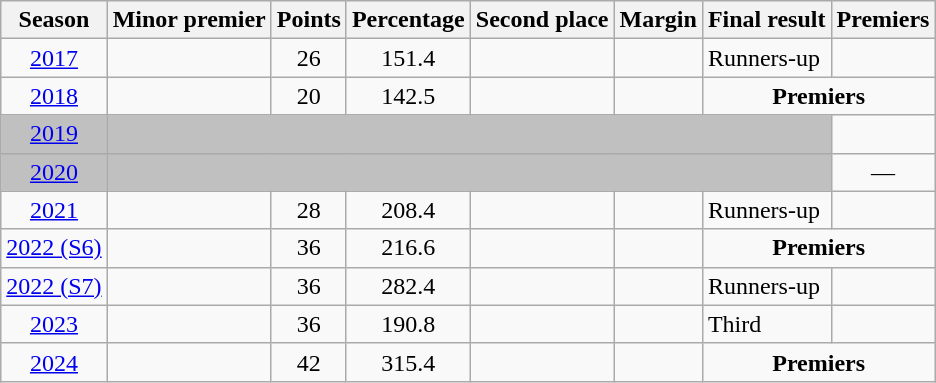<table class="wikitable sortable" style="text-align:center">
<tr>
<th>Season</th>
<th>Minor premier</th>
<th>Points</th>
<th>Percentage</th>
<th>Second place</th>
<th>Margin</th>
<th>Final result</th>
<th class=unsortable>Premiers</th>
</tr>
<tr>
<td><a href='#'>2017</a></td>
<td align=left></td>
<td>26</td>
<td>151.4</td>
<td align=left></td>
<td></td>
<td align=left>Runners-up</td>
<td align=left></td>
</tr>
<tr>
<td><a href='#'>2018</a></td>
<td align=left></td>
<td>20</td>
<td>142.5</td>
<td align=left></td>
<td></td>
<td colspan=2><strong>Premiers</strong></td>
</tr>
<tr>
<td bgcolor=C0C0C0><a href='#'>2019</a></td>
<td colspan=6 bgcolor=C0C0C0></td>
<td align=left></td>
</tr>
<tr>
<td bgcolor=C0C0C0><a href='#'>2020</a></td>
<td colspan=6 bgcolor=C0C0C0></td>
<td>—</td>
</tr>
<tr>
<td><a href='#'>2021</a></td>
<td align=left></td>
<td>28</td>
<td>208.4</td>
<td align=left></td>
<td></td>
<td align=left>Runners-up</td>
<td align=left></td>
</tr>
<tr>
<td><a href='#'>2022 (S6)</a></td>
<td align=left> </td>
<td>36</td>
<td>216.6</td>
<td align=left></td>
<td></td>
<td colspan=2><strong>Premiers</strong></td>
</tr>
<tr>
<td><a href='#'>2022 (S7)</a></td>
<td align=left> </td>
<td>36</td>
<td>282.4</td>
<td align=left></td>
<td></td>
<td align=left>Runners-up</td>
<td align=left></td>
</tr>
<tr>
<td><a href='#'>2023</a></td>
<td align=left> </td>
<td>36</td>
<td>190.8</td>
<td align=left></td>
<td></td>
<td align=left>Third</td>
<td align=left></td>
</tr>
<tr>
<td><a href='#'>2024</a></td>
<td align=left></td>
<td>42</td>
<td>315.4</td>
<td align=left></td>
<td></td>
<td colspan=2><strong>Premiers</strong></td>
</tr>
</table>
